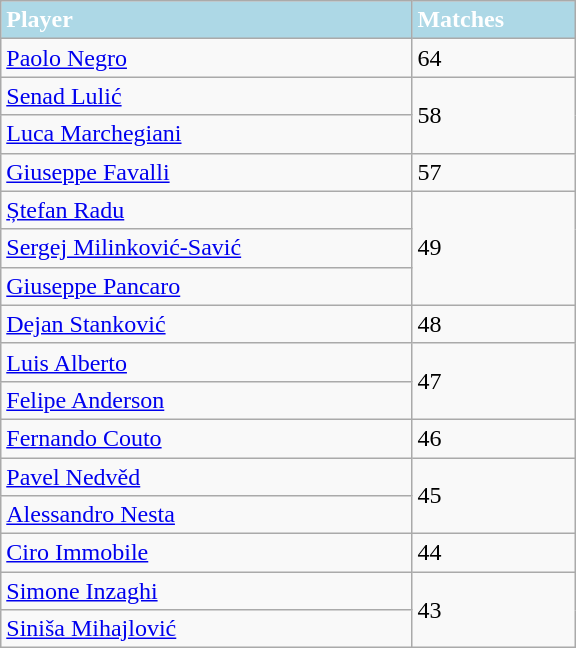<table class="wikitable" style=" width: 24em; ">
<tr style="background:lightblue;color:white">
<td><strong>Player</strong></td>
<td><strong>Matches</strong></td>
</tr>
<tr>
<td> <a href='#'>Paolo Negro</a></td>
<td>64</td>
</tr>
<tr>
<td> <a href='#'>Senad Lulić</a></td>
<td rowspan=2>58</td>
</tr>
<tr>
<td> <a href='#'>Luca Marchegiani</a></td>
</tr>
<tr>
<td> <a href='#'>Giuseppe Favalli</a></td>
<td>57</td>
</tr>
<tr>
<td> <a href='#'>Ștefan Radu</a></td>
<td rowspan=3>49</td>
</tr>
<tr>
<td> <a href='#'>Sergej Milinković-Savić</a></td>
</tr>
<tr>
<td> <a href='#'>Giuseppe Pancaro</a></td>
</tr>
<tr>
<td> <a href='#'>Dejan Stanković</a></td>
<td>48</td>
</tr>
<tr>
<td> <a href='#'>Luis Alberto</a></td>
<td rowspan=2>47</td>
</tr>
<tr>
<td> <a href='#'>Felipe Anderson</a></td>
</tr>
<tr>
<td> <a href='#'>Fernando Couto</a></td>
<td>46</td>
</tr>
<tr>
<td> <a href='#'>Pavel Nedvěd</a></td>
<td rowspan=2>45</td>
</tr>
<tr>
<td> <a href='#'>Alessandro Nesta</a></td>
</tr>
<tr>
<td> <a href='#'>Ciro Immobile</a></td>
<td>44</td>
</tr>
<tr>
<td> <a href='#'>Simone Inzaghi</a></td>
<td rowspan=2>43</td>
</tr>
<tr>
<td> <a href='#'>Siniša Mihajlović</a></td>
</tr>
</table>
